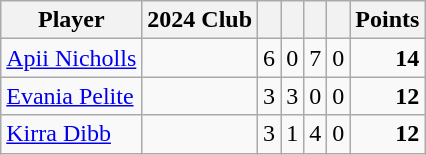<table class="wikitable sortable" style="text-align:right;">
<tr>
<th>Player</th>
<th>2024 Club</th>
<th></th>
<th></th>
<th></th>
<th></th>
<th>Points</th>
</tr>
<tr>
<td align=left><a href='#'>Apii Nicholls</a></td>
<td align=center></td>
<td>6</td>
<td>0</td>
<td>7</td>
<td>0</td>
<td><strong>14</strong></td>
</tr>
<tr>
<td align=left><a href='#'>Evania Pelite</a></td>
<td align=center></td>
<td>3</td>
<td>3</td>
<td>0</td>
<td>0</td>
<td><strong>12</strong></td>
</tr>
<tr>
<td align=left><a href='#'>Kirra Dibb</a></td>
<td align=center></td>
<td>3</td>
<td>1</td>
<td>4</td>
<td>0</td>
<td><strong>12</strong></td>
</tr>
</table>
